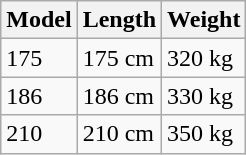<table class="wikitable">
<tr>
<th>Model</th>
<th>Length</th>
<th>Weight</th>
</tr>
<tr>
<td>175</td>
<td>175 cm</td>
<td>320 kg</td>
</tr>
<tr>
<td>186</td>
<td>186 cm</td>
<td>330 kg</td>
</tr>
<tr>
<td>210</td>
<td>210 cm</td>
<td>350 kg</td>
</tr>
</table>
